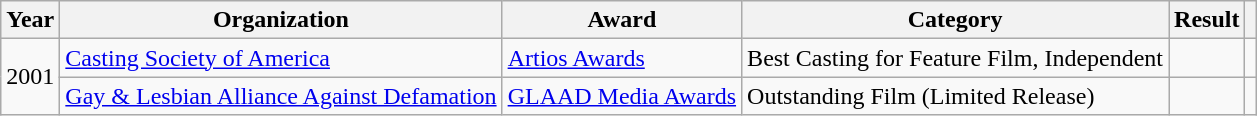<table class="wikitable">
<tr>
<th>Year</th>
<th>Organization</th>
<th>Award</th>
<th>Category</th>
<th>Result</th>
<th></th>
</tr>
<tr>
<td rowspan="2">2001</td>
<td><a href='#'>Casting Society of America</a></td>
<td><a href='#'>Artios Awards</a></td>
<td>Best Casting for Feature Film, Independent</td>
<td></td>
<td></td>
</tr>
<tr>
<td><a href='#'>Gay & Lesbian Alliance Against Defamation</a></td>
<td><a href='#'>GLAAD Media Awards</a></td>
<td>Outstanding Film (Limited Release)</td>
<td></td>
<td></td>
</tr>
</table>
